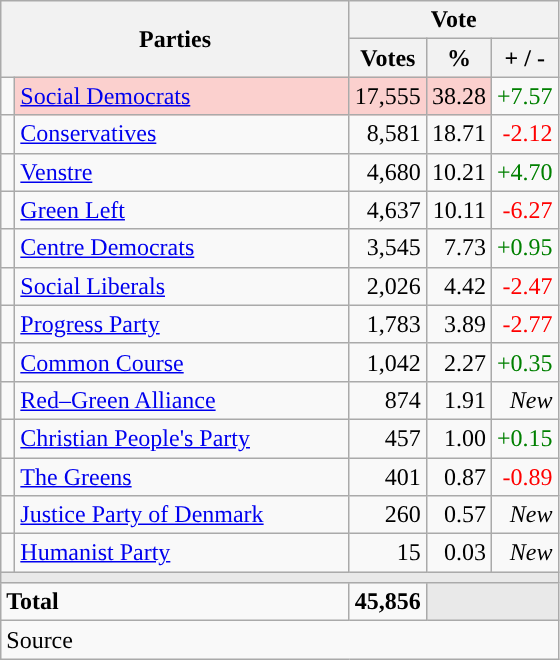<table class="wikitable" style="text-align:right;">
<tr>
<th style="text-align:centre;" rowspan="2" colspan="2" width="225">Parties</th>
<th colspan="3">Vote</th>
</tr>
<tr>
<th width="15">Votes</th>
<th width="15">%</th>
<th width="15">+ / -</th>
</tr>
<tr>
<td width="2" style="color:inherit;background:"></td>
<td bgcolor=#fbd0ce  align="left"><a href='#'>Social Democrats</a></td>
<td bgcolor=#fbd0ce>17,555</td>
<td bgcolor=#fbd0ce>38.28</td>
<td style=color:green;>+7.57</td>
</tr>
<tr>
<td width="2" style="color:inherit;background:"></td>
<td align="left"><a href='#'>Conservatives</a></td>
<td>8,581</td>
<td>18.71</td>
<td style=color:red;>-2.12</td>
</tr>
<tr>
<td width="2" style="color:inherit;background:"></td>
<td align="left"><a href='#'>Venstre</a></td>
<td>4,680</td>
<td>10.21</td>
<td style=color:green;>+4.70</td>
</tr>
<tr>
<td width="2" style="color:inherit;background:"></td>
<td align="left"><a href='#'>Green Left</a></td>
<td>4,637</td>
<td>10.11</td>
<td style=color:red;>-6.27</td>
</tr>
<tr>
<td width="2" style="color:inherit;background:"></td>
<td align="left"><a href='#'>Centre Democrats</a></td>
<td>3,545</td>
<td>7.73</td>
<td style=color:green;>+0.95</td>
</tr>
<tr>
<td width="2" style="color:inherit;background:"></td>
<td align="left"><a href='#'>Social Liberals</a></td>
<td>2,026</td>
<td>4.42</td>
<td style=color:red;>-2.47</td>
</tr>
<tr>
<td width="2" style="color:inherit;background:"></td>
<td align="left"><a href='#'>Progress Party</a></td>
<td>1,783</td>
<td>3.89</td>
<td style=color:red;>-2.77</td>
</tr>
<tr>
<td width="2" style="color:inherit;background:"></td>
<td align="left"><a href='#'>Common Course</a></td>
<td>1,042</td>
<td>2.27</td>
<td style=color:green;>+0.35</td>
</tr>
<tr>
<td width="2" style="color:inherit;background:"></td>
<td align="left"><a href='#'>Red–Green Alliance</a></td>
<td>874</td>
<td>1.91</td>
<td><em>New</em></td>
</tr>
<tr>
<td width="2" style="color:inherit;background:"></td>
<td align="left"><a href='#'>Christian People's Party</a></td>
<td>457</td>
<td>1.00</td>
<td style=color:green;>+0.15</td>
</tr>
<tr>
<td width="2" style="color:inherit;background:"></td>
<td align="left"><a href='#'>The Greens</a></td>
<td>401</td>
<td>0.87</td>
<td style=color:red;>-0.89</td>
</tr>
<tr>
<td width="2" style="color:inherit;background:"></td>
<td align="left"><a href='#'>Justice Party of Denmark</a></td>
<td>260</td>
<td>0.57</td>
<td><em>New</em></td>
</tr>
<tr>
<td width="2" style="color:inherit;background:"></td>
<td align="left"><a href='#'>Humanist Party</a></td>
<td>15</td>
<td>0.03</td>
<td><em>New</em></td>
</tr>
<tr>
<td colspan="7" bgcolor="#E9E9E9"></td>
</tr>
<tr>
<td align="left" colspan="2"><strong>Total</strong></td>
<td><strong>45,856</strong></td>
<td bgcolor="#E9E9E9" colspan="2"></td>
</tr>
<tr>
<td align="left" colspan="6">Source</td>
</tr>
</table>
